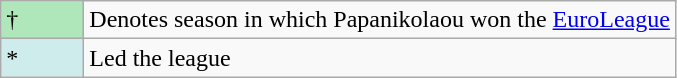<table class="wikitable">
<tr>
<td style="background:#AFE6BA; width:3em;">†</td>
<td>Denotes season in which Papanikolaou won the <a href='#'>EuroLeague</a></td>
</tr>
<tr>
<td style="background:#CFECEC; width:1em">*</td>
<td>Led the league</td>
</tr>
</table>
